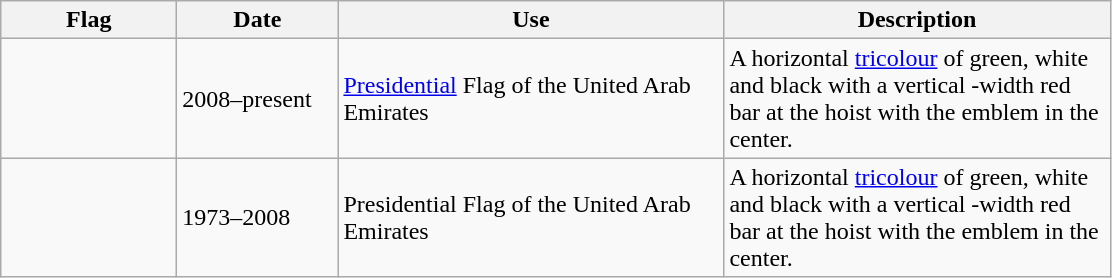<table class="wikitable">
<tr>
<th style="width:110px;">Flag</th>
<th style="width:100px;">Date</th>
<th style="width:250px;">Use</th>
<th style="width:250px;">Description</th>
</tr>
<tr>
<td></td>
<td>2008–present</td>
<td><a href='#'>Presidential</a> Flag of the United Arab Emirates</td>
<td>A horizontal <a href='#'>tricolour</a> of green, white and black with a vertical -width red bar at the hoist with the emblem in the center.</td>
</tr>
<tr>
<td></td>
<td>1973–2008</td>
<td>Presidential Flag of the United Arab Emirates</td>
<td>A horizontal <a href='#'>tricolour</a> of green, white and black with a vertical -width red bar at the hoist with the emblem in the center.</td>
</tr>
</table>
